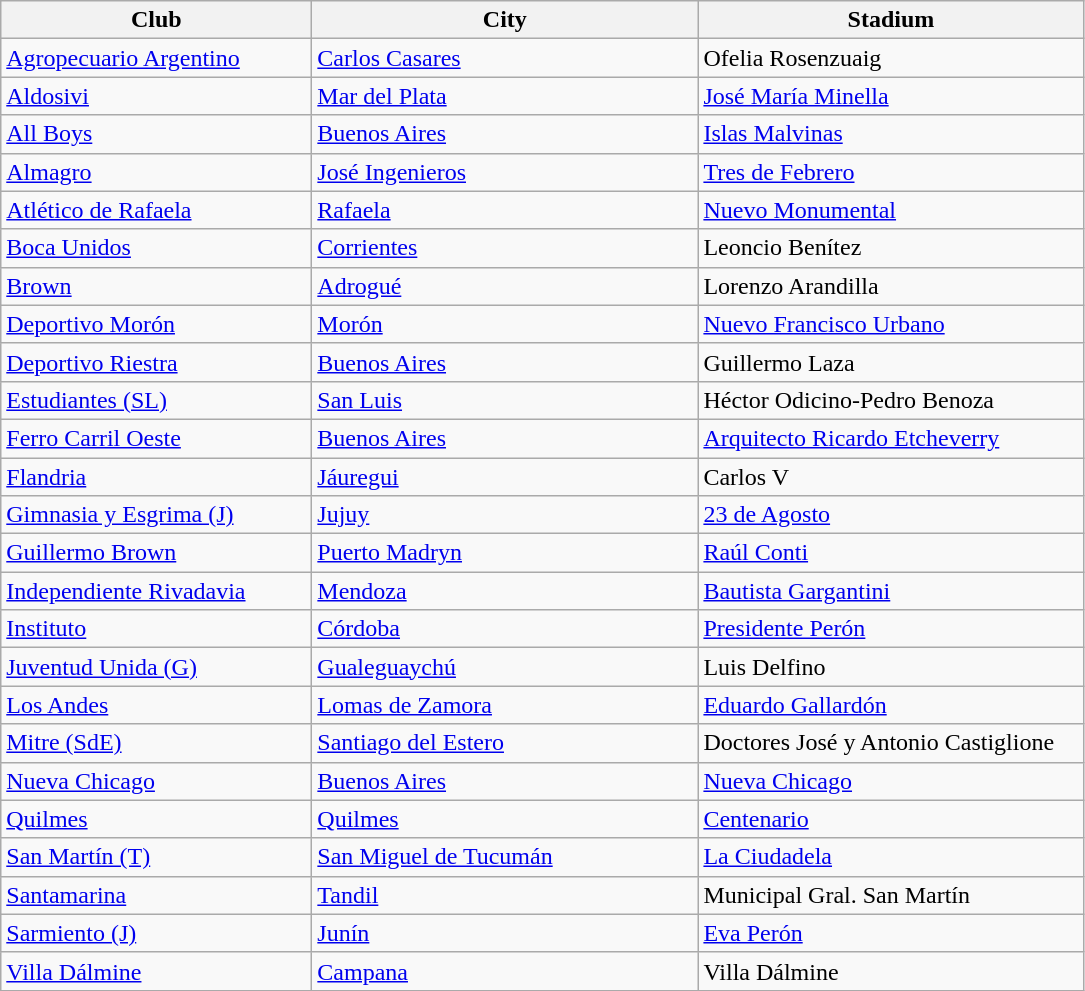<table class="wikitable sortable">
<tr>
<th width=200px>Club</th>
<th width=250px>City</th>
<th width=250px>Stadium</th>
</tr>
<tr>
<td><a href='#'>Agropecuario Argentino</a></td>
<td><a href='#'>Carlos Casares</a></td>
<td>Ofelia Rosenzuaig</td>
</tr>
<tr>
<td><a href='#'>Aldosivi</a></td>
<td><a href='#'>Mar del Plata</a></td>
<td><a href='#'>José María Minella</a></td>
</tr>
<tr>
<td><a href='#'>All Boys</a></td>
<td><a href='#'>Buenos Aires</a></td>
<td><a href='#'>Islas Malvinas</a></td>
</tr>
<tr>
<td><a href='#'>Almagro</a></td>
<td><a href='#'>José Ingenieros</a></td>
<td><a href='#'>Tres de Febrero</a></td>
</tr>
<tr>
<td><a href='#'>Atlético de Rafaela</a></td>
<td><a href='#'>Rafaela</a></td>
<td><a href='#'>Nuevo Monumental</a></td>
</tr>
<tr>
<td><a href='#'>Boca Unidos</a></td>
<td><a href='#'>Corrientes</a></td>
<td>Leoncio Benítez</td>
</tr>
<tr>
<td><a href='#'>Brown</a></td>
<td><a href='#'>Adrogué</a></td>
<td>Lorenzo Arandilla</td>
</tr>
<tr>
<td><a href='#'>Deportivo Morón</a></td>
<td><a href='#'>Morón</a></td>
<td><a href='#'>Nuevo Francisco Urbano</a></td>
</tr>
<tr>
<td><a href='#'>Deportivo Riestra</a></td>
<td><a href='#'>Buenos Aires</a></td>
<td>Guillermo Laza</td>
</tr>
<tr>
<td><a href='#'>Estudiantes (SL)</a></td>
<td><a href='#'>San Luis</a></td>
<td>Héctor Odicino-Pedro Benoza</td>
</tr>
<tr>
<td><a href='#'>Ferro Carril Oeste</a></td>
<td><a href='#'>Buenos Aires</a></td>
<td><a href='#'>Arquitecto Ricardo Etcheverry</a></td>
</tr>
<tr>
<td><a href='#'>Flandria</a></td>
<td><a href='#'>Jáuregui</a></td>
<td>Carlos V</td>
</tr>
<tr>
<td><a href='#'>Gimnasia y Esgrima (J)</a></td>
<td><a href='#'>Jujuy</a></td>
<td><a href='#'>23 de Agosto</a></td>
</tr>
<tr>
<td><a href='#'>Guillermo Brown</a></td>
<td><a href='#'>Puerto Madryn</a></td>
<td><a href='#'>Raúl Conti</a></td>
</tr>
<tr>
<td><a href='#'>Independiente Rivadavia</a></td>
<td><a href='#'>Mendoza</a></td>
<td><a href='#'>Bautista Gargantini</a></td>
</tr>
<tr>
<td><a href='#'>Instituto</a></td>
<td><a href='#'>Córdoba</a></td>
<td><a href='#'>Presidente Perón</a></td>
</tr>
<tr>
<td><a href='#'>Juventud Unida (G)</a></td>
<td><a href='#'>Gualeguaychú</a></td>
<td>Luis Delfino</td>
</tr>
<tr>
<td><a href='#'>Los Andes</a></td>
<td><a href='#'>Lomas de Zamora</a></td>
<td><a href='#'>Eduardo Gallardón</a></td>
</tr>
<tr>
<td><a href='#'>Mitre (SdE)</a></td>
<td><a href='#'>Santiago del Estero</a></td>
<td>Doctores José y Antonio Castiglione</td>
</tr>
<tr>
<td><a href='#'>Nueva Chicago</a></td>
<td><a href='#'>Buenos Aires</a></td>
<td><a href='#'>Nueva Chicago</a></td>
</tr>
<tr>
<td><a href='#'>Quilmes</a></td>
<td><a href='#'>Quilmes</a></td>
<td><a href='#'>Centenario</a></td>
</tr>
<tr>
<td><a href='#'>San Martín (T)</a></td>
<td><a href='#'>San Miguel de Tucumán</a></td>
<td><a href='#'>La Ciudadela</a></td>
</tr>
<tr>
<td><a href='#'>Santamarina</a></td>
<td><a href='#'>Tandil</a></td>
<td>Municipal Gral. San Martín</td>
</tr>
<tr>
<td><a href='#'>Sarmiento (J)</a></td>
<td><a href='#'>Junín</a></td>
<td><a href='#'>Eva Perón</a></td>
</tr>
<tr>
<td><a href='#'>Villa Dálmine</a></td>
<td><a href='#'>Campana</a></td>
<td>Villa Dálmine</td>
</tr>
</table>
